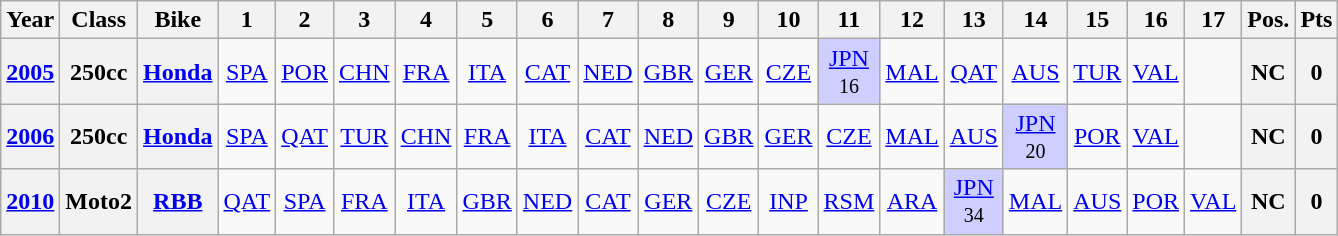<table class="wikitable" style="text-align:center">
<tr>
<th>Year</th>
<th>Class</th>
<th>Bike</th>
<th>1</th>
<th>2</th>
<th>3</th>
<th>4</th>
<th>5</th>
<th>6</th>
<th>7</th>
<th>8</th>
<th>9</th>
<th>10</th>
<th>11</th>
<th>12</th>
<th>13</th>
<th>14</th>
<th>15</th>
<th>16</th>
<th>17</th>
<th>Pos.</th>
<th>Pts</th>
</tr>
<tr>
<th><a href='#'>2005</a></th>
<th>250cc</th>
<th><a href='#'>Honda</a></th>
<td><a href='#'>SPA</a></td>
<td><a href='#'>POR</a></td>
<td><a href='#'>CHN</a></td>
<td><a href='#'>FRA</a></td>
<td><a href='#'>ITA</a></td>
<td><a href='#'>CAT</a></td>
<td><a href='#'>NED</a></td>
<td><a href='#'>GBR</a></td>
<td><a href='#'>GER</a></td>
<td><a href='#'>CZE</a></td>
<td style="background:#CFCFFF;"><a href='#'>JPN</a><br><small>16</small></td>
<td><a href='#'>MAL</a></td>
<td><a href='#'>QAT</a></td>
<td><a href='#'>AUS</a></td>
<td><a href='#'>TUR</a></td>
<td><a href='#'>VAL</a></td>
<td></td>
<th>NC</th>
<th>0</th>
</tr>
<tr>
<th><a href='#'>2006</a></th>
<th>250cc</th>
<th><a href='#'>Honda</a></th>
<td><a href='#'>SPA</a></td>
<td><a href='#'>QAT</a></td>
<td><a href='#'>TUR</a></td>
<td><a href='#'>CHN</a></td>
<td><a href='#'>FRA</a></td>
<td><a href='#'>ITA</a></td>
<td><a href='#'>CAT</a></td>
<td><a href='#'>NED</a></td>
<td><a href='#'>GBR</a></td>
<td><a href='#'>GER</a></td>
<td><a href='#'>CZE</a></td>
<td><a href='#'>MAL</a></td>
<td><a href='#'>AUS</a></td>
<td style="background:#CFCFFF;"><a href='#'>JPN</a><br><small>20</small></td>
<td><a href='#'>POR</a></td>
<td><a href='#'>VAL</a></td>
<td></td>
<th>NC</th>
<th>0</th>
</tr>
<tr>
<th><a href='#'>2010</a></th>
<th>Moto2</th>
<th><a href='#'>RBB</a></th>
<td><a href='#'>QAT</a></td>
<td><a href='#'>SPA</a></td>
<td><a href='#'>FRA</a></td>
<td><a href='#'>ITA</a></td>
<td><a href='#'>GBR</a></td>
<td><a href='#'>NED</a></td>
<td><a href='#'>CAT</a></td>
<td><a href='#'>GER</a></td>
<td><a href='#'>CZE</a></td>
<td><a href='#'>INP</a></td>
<td><a href='#'>RSM</a></td>
<td><a href='#'>ARA</a></td>
<td style="background:#CFCFFF;"><a href='#'>JPN</a><br><small>34</small></td>
<td><a href='#'>MAL</a></td>
<td><a href='#'>AUS</a></td>
<td><a href='#'>POR</a></td>
<td><a href='#'>VAL</a></td>
<th>NC</th>
<th>0</th>
</tr>
</table>
